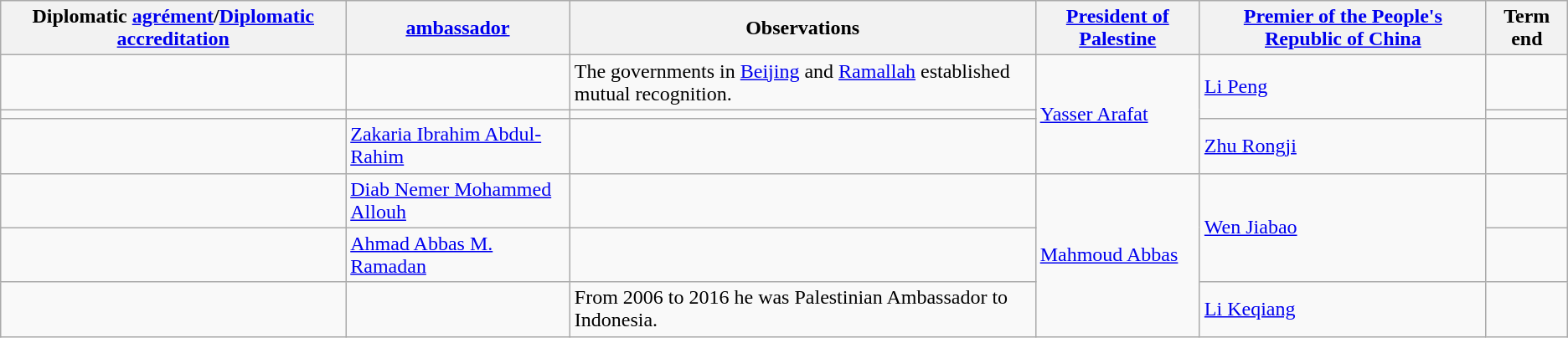<table class="wikitable sortable">
<tr>
<th>Diplomatic <a href='#'>agrément</a>/<a href='#'>Diplomatic accreditation</a></th>
<th><a href='#'>ambassador</a></th>
<th>Observations</th>
<th><a href='#'>President of Palestine</a></th>
<th><a href='#'>Premier of the People's Republic of China</a></th>
<th>Term end</th>
</tr>
<tr>
<td></td>
<td></td>
<td>The governments in <a href='#'>Beijing</a> and <a href='#'>Ramallah</a> established mutual recognition.</td>
<td rowspan="3"><a href='#'>Yasser Arafat</a></td>
<td rowspan="2"><a href='#'>Li Peng</a></td>
<td></td>
</tr>
<tr>
<td></td>
<td></td>
<td></td>
<td></td>
</tr>
<tr>
<td></td>
<td><a href='#'>Zakaria Ibrahim Abdul-Rahim</a></td>
<td></td>
<td><a href='#'>Zhu Rongji</a></td>
<td></td>
</tr>
<tr>
<td></td>
<td><a href='#'>Diab Nemer Mohammed Allouh</a></td>
<td></td>
<td rowspan="3"><a href='#'>Mahmoud Abbas</a></td>
<td rowspan="2"><a href='#'>Wen Jiabao</a></td>
<td></td>
</tr>
<tr>
<td></td>
<td><a href='#'>Ahmad Abbas M. Ramadan</a></td>
<td></td>
<td></td>
</tr>
<tr>
<td></td>
<td></td>
<td>From 2006 to 2016 he was Palestinian Ambassador to Indonesia.</td>
<td><a href='#'>Li Keqiang</a></td>
<td></td>
</tr>
</table>
